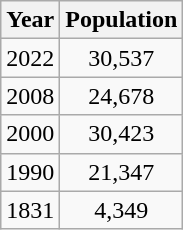<table class="wikitable">
<tr>
<th>Year</th>
<th>Population</th>
</tr>
<tr>
<td align="center">2022</td>
<td align="center">30,537</td>
</tr>
<tr>
<td align="center">2008</td>
<td align="center">24,678</td>
</tr>
<tr>
<td align="center">2000</td>
<td align="center">30,423</td>
</tr>
<tr>
<td align="center">1990</td>
<td align="center">21,347</td>
</tr>
<tr>
<td align="center">1831</td>
<td align="center">4,349</td>
</tr>
</table>
